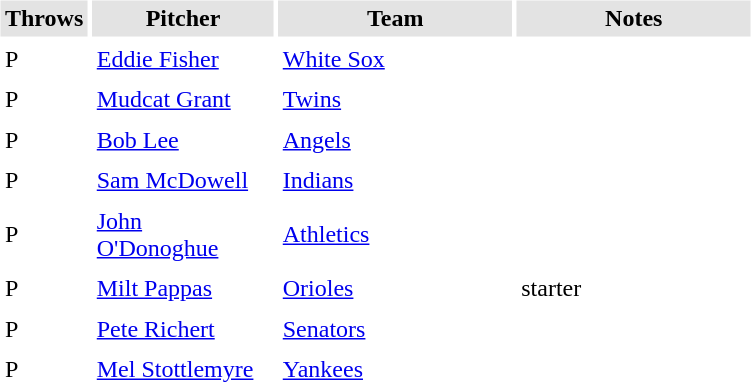<table border="0" cellspacing="3" cellpadding="3">
<tr style="background: #e3e3e3;">
<th width="50">Throws</th>
<th width="115">Pitcher</th>
<th width="150">Team</th>
<th width="150">Notes</th>
</tr>
<tr>
<td>P</td>
<td><a href='#'>Eddie Fisher</a></td>
<td><a href='#'>White Sox</a></td>
<td></td>
</tr>
<tr>
<td>P</td>
<td><a href='#'>Mudcat Grant</a></td>
<td><a href='#'>Twins</a></td>
<td></td>
</tr>
<tr>
<td>P</td>
<td><a href='#'>Bob Lee</a></td>
<td><a href='#'>Angels</a></td>
<td></td>
</tr>
<tr>
<td>P</td>
<td><a href='#'>Sam McDowell</a></td>
<td><a href='#'>Indians</a></td>
<td></td>
</tr>
<tr>
<td>P</td>
<td><a href='#'>John O'Donoghue</a></td>
<td><a href='#'>Athletics</a></td>
<td></td>
</tr>
<tr>
<td>P</td>
<td><a href='#'>Milt Pappas</a></td>
<td><a href='#'>Orioles</a></td>
<td>starter</td>
</tr>
<tr>
<td>P</td>
<td><a href='#'>Pete Richert</a></td>
<td><a href='#'>Senators</a></td>
<td></td>
</tr>
<tr>
<td>P</td>
<td><a href='#'>Mel Stottlemyre</a></td>
<td><a href='#'>Yankees</a></td>
<td></td>
</tr>
</table>
